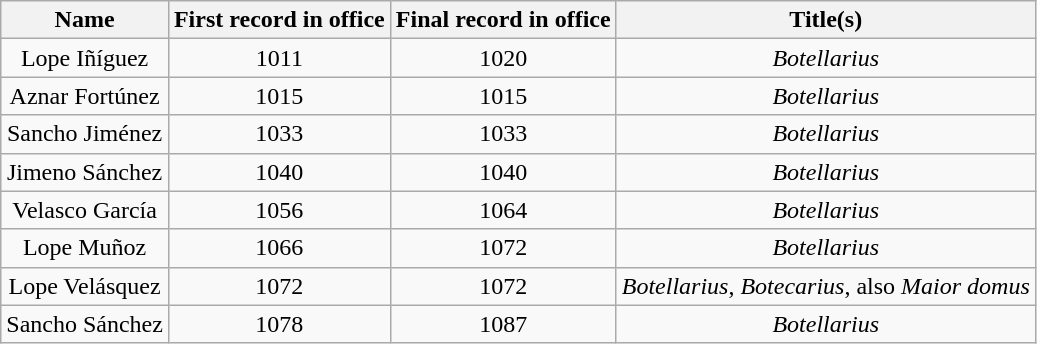<table class="wikitable" style="text-align:center;">
<tr>
<th>Name</th>
<th>First record in office</th>
<th>Final record in office</th>
<th>Title(s)</th>
</tr>
<tr>
<td>Lope Iñíguez</td>
<td>1011</td>
<td>1020</td>
<td><em>Botellarius</em></td>
</tr>
<tr>
<td>Aznar Fortúnez</td>
<td>1015</td>
<td>1015</td>
<td><em>Botellarius</em></td>
</tr>
<tr>
<td>Sancho Jiménez</td>
<td>1033</td>
<td>1033</td>
<td><em>Botellarius</em></td>
</tr>
<tr>
<td>Jimeno Sánchez</td>
<td>1040</td>
<td>1040</td>
<td><em>Botellarius</em></td>
</tr>
<tr>
<td>Velasco García</td>
<td>1056</td>
<td>1064</td>
<td><em>Botellarius</em></td>
</tr>
<tr>
<td>Lope Muñoz</td>
<td>1066</td>
<td>1072</td>
<td><em>Botellarius</em></td>
</tr>
<tr>
<td>Lope Velásquez</td>
<td>1072</td>
<td>1072</td>
<td><em>Botellarius</em>, <em>Botecarius</em>, also <em>Maior domus</em></td>
</tr>
<tr>
<td>Sancho Sánchez</td>
<td>1078</td>
<td>1087</td>
<td><em>Botellarius</em></td>
</tr>
</table>
